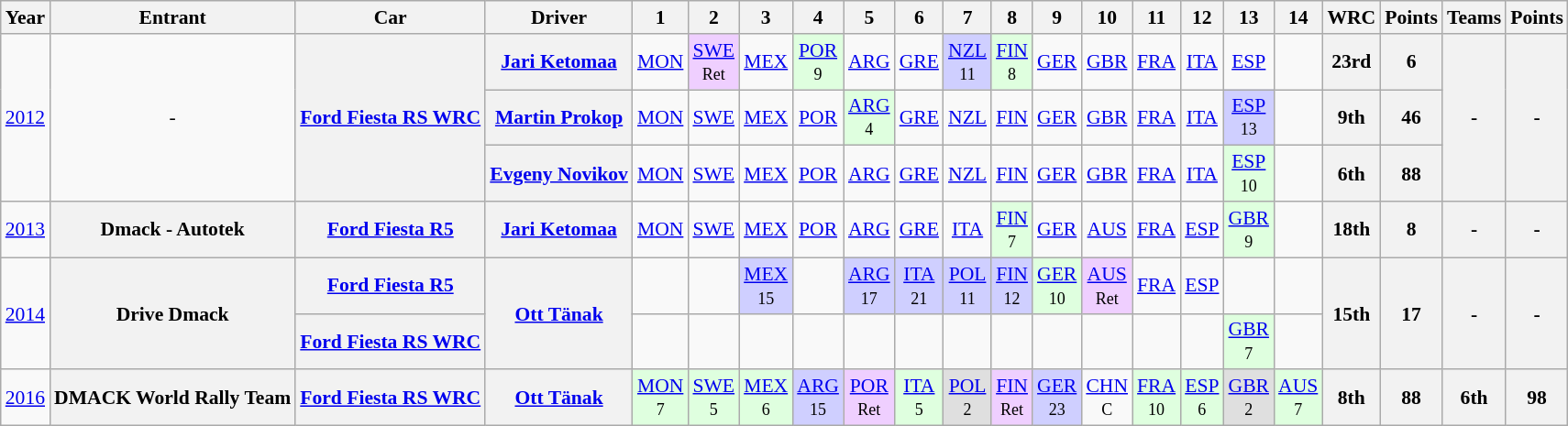<table class="wikitable" style="text-align:center; font-size:90%">
<tr>
<th>Year</th>
<th>Entrant</th>
<th>Car</th>
<th>Driver</th>
<th>1</th>
<th>2</th>
<th>3</th>
<th>4</th>
<th>5</th>
<th>6</th>
<th>7</th>
<th>8</th>
<th>9</th>
<th>10</th>
<th>11</th>
<th>12</th>
<th>13</th>
<th>14</th>
<th>WRC</th>
<th>Points</th>
<th>Teams</th>
<th>Points</th>
</tr>
<tr>
<td rowspan="3"><a href='#'>2012</a></td>
<td rowspan="3">-</td>
<th rowspan="3"><a href='#'>Ford Fiesta RS WRC</a></th>
<th> <a href='#'>Jari Ketomaa</a></th>
<td><a href='#'>MON</a></td>
<td style="background:#EFCFFF;"><a href='#'>SWE</a><br><small>Ret</small></td>
<td><a href='#'>MEX</a></td>
<td style="background:#DFFFDF;"><a href='#'>POR</a><br><small>9</small></td>
<td><a href='#'>ARG</a></td>
<td><a href='#'>GRE</a></td>
<td style="background:#CFCFFF;"><a href='#'>NZL</a><br><small>11</small></td>
<td style="background:#DFFFDF;"><a href='#'>FIN</a><br><small>8</small></td>
<td><a href='#'>GER</a></td>
<td><a href='#'>GBR</a></td>
<td><a href='#'>FRA</a></td>
<td><a href='#'>ITA</a></td>
<td><a href='#'>ESP</a></td>
<td></td>
<th>23rd</th>
<th>6</th>
<th rowspan="3">-</th>
<th rowspan="3">-</th>
</tr>
<tr>
<th> <a href='#'>Martin Prokop</a></th>
<td><a href='#'>MON</a></td>
<td><a href='#'>SWE</a></td>
<td><a href='#'>MEX</a></td>
<td><a href='#'>POR</a></td>
<td style="background:#DFFFDF;"><a href='#'>ARG</a><br><small>4</small></td>
<td><a href='#'>GRE</a></td>
<td><a href='#'>NZL</a></td>
<td><a href='#'>FIN</a></td>
<td><a href='#'>GER</a></td>
<td><a href='#'>GBR</a></td>
<td><a href='#'>FRA</a></td>
<td><a href='#'>ITA</a></td>
<td style="background:#CFCFFF;"><a href='#'>ESP</a><br><small>13</small></td>
<td></td>
<th>9th</th>
<th>46</th>
</tr>
<tr>
<th> <a href='#'>Evgeny Novikov</a></th>
<td><a href='#'>MON</a></td>
<td><a href='#'>SWE</a></td>
<td><a href='#'>MEX</a></td>
<td><a href='#'>POR</a></td>
<td><a href='#'>ARG</a></td>
<td><a href='#'>GRE</a></td>
<td><a href='#'>NZL</a></td>
<td><a href='#'>FIN</a></td>
<td><a href='#'>GER</a></td>
<td><a href='#'>GBR</a></td>
<td><a href='#'>FRA</a></td>
<td><a href='#'>ITA</a></td>
<td style="background:#DFFFDF;"><a href='#'>ESP</a><br><small>10</small></td>
<td></td>
<th>6th</th>
<th>88</th>
</tr>
<tr>
<td><a href='#'>2013</a></td>
<th>Dmack - Autotek</th>
<th><a href='#'>Ford Fiesta R5</a></th>
<th> <a href='#'>Jari Ketomaa</a></th>
<td><a href='#'>MON</a></td>
<td><a href='#'>SWE</a></td>
<td><a href='#'>MEX</a></td>
<td><a href='#'>POR</a></td>
<td><a href='#'>ARG</a></td>
<td><a href='#'>GRE</a></td>
<td><a href='#'>ITA</a></td>
<td style="background:#DFFFDF;"><a href='#'>FIN</a><br><small>7</small></td>
<td><a href='#'>GER</a></td>
<td><a href='#'>AUS</a></td>
<td><a href='#'>FRA</a></td>
<td><a href='#'>ESP</a></td>
<td style="background:#DFFFDF;"><a href='#'>GBR</a><br><small>9</small></td>
<td></td>
<th>18th</th>
<th>8</th>
<th>-</th>
<th>-</th>
</tr>
<tr>
<td rowspan=2><a href='#'>2014</a></td>
<th rowspan=2>Drive Dmack</th>
<th><a href='#'>Ford Fiesta R5</a></th>
<th rowspan=2> <a href='#'>Ott Tänak</a></th>
<td></td>
<td></td>
<td style="background:#CFCFFF;"><a href='#'>MEX</a><br><small>15</small></td>
<td></td>
<td style="background:#CFCFFF;"><a href='#'>ARG</a><br><small>17</small></td>
<td style="background:#CFCFFF;"><a href='#'>ITA</a><br><small>21</small></td>
<td style="background:#CFCFFF;"><a href='#'>POL</a><br><small>11</small></td>
<td style="background:#CFCFFF;"><a href='#'>FIN</a><br><small>12</small></td>
<td style="background:#DFFFDF;"><a href='#'>GER</a><br><small>10</small></td>
<td style="background:#EFCFFF;"><a href='#'>AUS</a><br><small>Ret</small></td>
<td><a href='#'>FRA</a></td>
<td><a href='#'>ESP</a></td>
<td></td>
<td></td>
<th rowspan=2>15th</th>
<th rowspan=2>17</th>
<th rowspan=2>-</th>
<th rowspan=2>-</th>
</tr>
<tr>
<th><a href='#'>Ford Fiesta RS WRC</a></th>
<td></td>
<td></td>
<td></td>
<td></td>
<td></td>
<td></td>
<td></td>
<td></td>
<td></td>
<td></td>
<td></td>
<td></td>
<td style="background:#dfffdf;"><a href='#'>GBR</a><br><small>7</small></td>
<td></td>
</tr>
<tr>
<td><a href='#'>2016</a></td>
<th>DMACK World Rally Team</th>
<th><a href='#'>Ford Fiesta RS WRC</a></th>
<th> <a href='#'>Ott Tänak</a></th>
<td style="background:#DFFFDF;"><a href='#'>MON</a><br><small>7</small></td>
<td style="background:#DFFFDF;"><a href='#'>SWE</a><br><small>5</small></td>
<td style="background:#DFFFDF;"><a href='#'>MEX</a><br><small>6</small></td>
<td style="background:#CFCFFF;"><a href='#'>ARG</a><br><small>15</small></td>
<td style="background:#EFCFFF;"><a href='#'>POR</a><br><small>Ret</small></td>
<td style="background:#DFFFDF;"><a href='#'>ITA</a><br><small>5</small></td>
<td style="background:#DFDFDF;"><a href='#'>POL</a><br><small>2</small></td>
<td style="background:#EFCFFF;"><a href='#'>FIN</a><br><small>Ret</small></td>
<td style="background:#CFCFFF;"><a href='#'>GER</a><br><small>23</small></td>
<td><a href='#'>CHN</a><br><small>C</small></td>
<td style="background:#DFFFDF;"><a href='#'>FRA</a><br><small>10</small></td>
<td style="background:#DFFFDF;"><a href='#'>ESP</a><br><small>6</small></td>
<td style="background:#DFDFDF;"><a href='#'>GBR</a><br><small>2</small></td>
<td style="background:#DFFFDF;"><a href='#'>AUS</a><br><small>7</small></td>
<th>8th</th>
<th>88</th>
<th>6th</th>
<th>98</th>
</tr>
</table>
